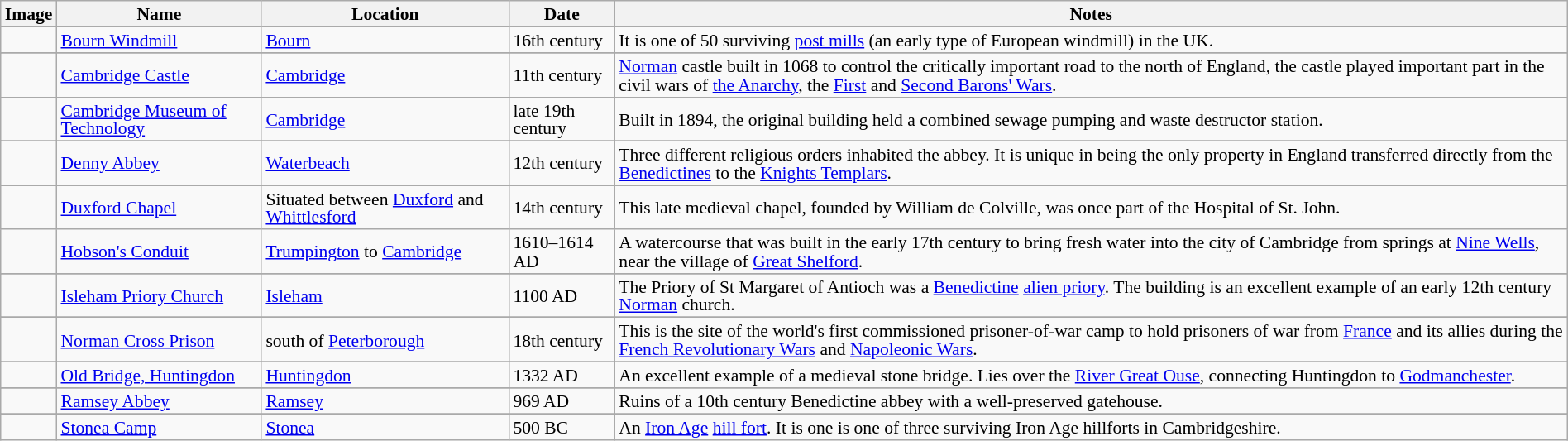<table class="wikitable sortable" style="font-size: 90%;width:100%;border:0px;text-align:left;line-height:100%;">
<tr>
<th class="unsortable">Image</th>
<th>Name</th>
<th>Location</th>
<th>Date</th>
<th class="unsortable">Notes</th>
</tr>
<tr>
<td></td>
<td><a href='#'>Bourn Windmill</a></td>
<td><a href='#'>Bourn</a></td>
<td>16th century</td>
<td>It is one of 50 surviving <a href='#'>post mills</a> (an early type of European windmill) in the UK.</td>
</tr>
<tr>
</tr>
<tr>
<td></td>
<td><a href='#'>Cambridge Castle</a></td>
<td><a href='#'>Cambridge</a></td>
<td>11th century</td>
<td><a href='#'>Norman</a> castle built in 1068 to control the critically important road to the north of England, the castle played important part in the civil wars of <a href='#'>the Anarchy</a>, the <a href='#'>First</a> and <a href='#'>Second Barons' Wars</a>.</td>
</tr>
<tr>
</tr>
<tr>
<td></td>
<td><a href='#'>Cambridge Museum of Technology</a></td>
<td><a href='#'>Cambridge</a></td>
<td>late 19th century</td>
<td>Built in 1894, the original building held a combined sewage pumping and waste destructor station.</td>
</tr>
<tr>
</tr>
<tr>
<td></td>
<td><a href='#'>Denny Abbey</a></td>
<td><a href='#'>Waterbeach</a></td>
<td>12th century</td>
<td>Three different religious orders inhabited the abbey. It is unique in being the only property in England transferred directly from the <a href='#'>Benedictines</a> to the <a href='#'>Knights Templars</a>.</td>
</tr>
<tr>
</tr>
<tr>
<td></td>
<td><a href='#'>Duxford Chapel</a></td>
<td>Situated between <a href='#'>Duxford</a> and <a href='#'>Whittlesford</a></td>
<td>14th century</td>
<td>This late medieval chapel, founded by William de Colville, was once part of the Hospital of St. John.</td>
</tr>
<tr>
<td></td>
<td><a href='#'>Hobson's Conduit</a></td>
<td><a href='#'>Trumpington</a> to <a href='#'>Cambridge</a></td>
<td>1610–1614 AD</td>
<td>A watercourse that was built in the early 17th century to bring fresh water into the city of Cambridge from springs at <a href='#'>Nine Wells</a>, near the village of <a href='#'>Great Shelford</a>.</td>
</tr>
<tr>
</tr>
<tr>
<td></td>
<td><a href='#'>Isleham Priory Church</a></td>
<td><a href='#'>Isleham</a></td>
<td>1100 AD</td>
<td>The Priory of St Margaret of Antioch was a <a href='#'>Benedictine</a> <a href='#'>alien priory</a>. The building is an excellent example of an early 12th century <a href='#'>Norman</a> church.</td>
</tr>
<tr>
</tr>
<tr>
<td></td>
<td><a href='#'>Norman Cross Prison</a></td>
<td>south of <a href='#'>Peterborough</a></td>
<td>18th century</td>
<td>This is the site of the world's first commissioned prisoner-of-war camp to hold prisoners of war from <a href='#'>France</a> and its allies during the <a href='#'>French Revolutionary Wars</a> and <a href='#'>Napoleonic Wars</a>.</td>
</tr>
<tr>
</tr>
<tr>
<td></td>
<td><a href='#'>Old Bridge, Huntingdon</a></td>
<td><a href='#'>Huntingdon</a></td>
<td>1332 AD</td>
<td>An excellent example of a medieval stone bridge. Lies over the <a href='#'>River Great Ouse</a>, connecting Huntingdon to <a href='#'>Godmanchester</a>.</td>
</tr>
<tr>
</tr>
<tr>
<td></td>
<td><a href='#'>Ramsey Abbey</a></td>
<td><a href='#'>Ramsey</a></td>
<td>969 AD</td>
<td>Ruins of a 10th century Benedictine abbey with a well-preserved gatehouse.</td>
</tr>
<tr>
</tr>
<tr>
<td></td>
<td><a href='#'>Stonea Camp</a></td>
<td><a href='#'>Stonea</a></td>
<td>500 BC</td>
<td>An <a href='#'>Iron Age</a> <a href='#'>hill fort</a>. It is one is one of three surviving Iron Age hillforts in Cambridgeshire.</td>
</tr>
<tr>
</tr>
</table>
